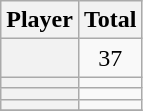<table class="sortable wikitable plainrowheaders">
<tr>
<th scope="col">Player</th>
<th scope="col">Total</th>
</tr>
<tr>
<th scope="row"></th>
<td style="text-align:center;">37</td>
</tr>
<tr>
<th scope="row"></th>
<td style="text-align:center;"></td>
</tr>
<tr>
<th scope="row"></th>
<td style="text-align:center;"></td>
</tr>
<tr>
<th scope="row"></th>
<td style="text-align:center;"></td>
</tr>
<tr>
</tr>
</table>
